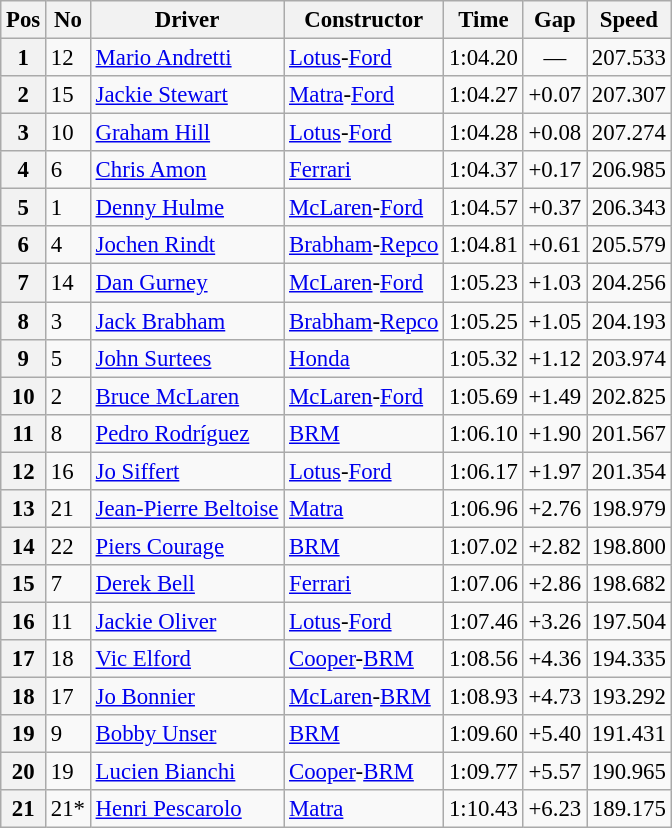<table class="wikitable sortable" style="font-size: 95%">
<tr>
<th>Pos</th>
<th>No</th>
<th>Driver</th>
<th>Constructor</th>
<th>Time</th>
<th>Gap</th>
<th>Speed</th>
</tr>
<tr>
<th>1</th>
<td>12</td>
<td> <a href='#'>Mario Andretti</a></td>
<td><a href='#'>Lotus</a>-<a href='#'>Ford</a></td>
<td>1:04.20</td>
<td align="center">—</td>
<td>207.533</td>
</tr>
<tr>
<th>2</th>
<td>15</td>
<td> <a href='#'>Jackie Stewart</a></td>
<td><a href='#'>Matra</a>-<a href='#'>Ford</a></td>
<td>1:04.27</td>
<td>+0.07</td>
<td>207.307</td>
</tr>
<tr>
<th>3</th>
<td>10</td>
<td> <a href='#'>Graham Hill</a></td>
<td><a href='#'>Lotus</a>-<a href='#'>Ford</a></td>
<td>1:04.28</td>
<td>+0.08</td>
<td>207.274</td>
</tr>
<tr>
<th>4</th>
<td>6</td>
<td> <a href='#'>Chris Amon</a></td>
<td><a href='#'>Ferrari</a></td>
<td>1:04.37</td>
<td>+0.17</td>
<td>206.985</td>
</tr>
<tr>
<th>5</th>
<td>1</td>
<td> <a href='#'>Denny Hulme</a></td>
<td><a href='#'>McLaren</a>-<a href='#'>Ford</a></td>
<td>1:04.57</td>
<td>+0.37</td>
<td>206.343</td>
</tr>
<tr>
<th>6</th>
<td>4</td>
<td> <a href='#'>Jochen Rindt</a></td>
<td><a href='#'>Brabham</a>-<a href='#'>Repco</a></td>
<td>1:04.81</td>
<td>+0.61</td>
<td>205.579</td>
</tr>
<tr>
<th>7</th>
<td>14</td>
<td> <a href='#'>Dan Gurney</a></td>
<td><a href='#'>McLaren</a>-<a href='#'>Ford</a></td>
<td>1:05.23</td>
<td>+1.03</td>
<td>204.256</td>
</tr>
<tr>
<th>8</th>
<td>3</td>
<td> <a href='#'>Jack Brabham</a></td>
<td><a href='#'>Brabham</a>-<a href='#'>Repco</a></td>
<td>1:05.25</td>
<td>+1.05</td>
<td>204.193</td>
</tr>
<tr>
<th>9</th>
<td>5</td>
<td> <a href='#'>John Surtees</a></td>
<td><a href='#'>Honda</a></td>
<td>1:05.32</td>
<td>+1.12</td>
<td>203.974</td>
</tr>
<tr>
<th>10</th>
<td>2</td>
<td> <a href='#'>Bruce McLaren</a></td>
<td><a href='#'>McLaren</a>-<a href='#'>Ford</a></td>
<td>1:05.69</td>
<td>+1.49</td>
<td>202.825</td>
</tr>
<tr>
<th>11</th>
<td>8</td>
<td> <a href='#'>Pedro Rodríguez</a></td>
<td><a href='#'>BRM</a></td>
<td>1:06.10</td>
<td>+1.90</td>
<td>201.567</td>
</tr>
<tr>
<th>12</th>
<td>16</td>
<td> <a href='#'>Jo Siffert</a></td>
<td><a href='#'>Lotus</a>-<a href='#'>Ford</a></td>
<td>1:06.17</td>
<td>+1.97</td>
<td>201.354</td>
</tr>
<tr>
<th>13</th>
<td>21</td>
<td> <a href='#'>Jean-Pierre Beltoise</a></td>
<td><a href='#'>Matra</a></td>
<td>1:06.96</td>
<td>+2.76</td>
<td>198.979</td>
</tr>
<tr>
<th>14</th>
<td>22</td>
<td> <a href='#'>Piers Courage</a></td>
<td><a href='#'>BRM</a></td>
<td>1:07.02</td>
<td>+2.82</td>
<td>198.800</td>
</tr>
<tr>
<th>15</th>
<td>7</td>
<td> <a href='#'>Derek Bell</a></td>
<td><a href='#'>Ferrari</a></td>
<td>1:07.06</td>
<td>+2.86</td>
<td>198.682</td>
</tr>
<tr>
<th>16</th>
<td>11</td>
<td> <a href='#'>Jackie Oliver</a></td>
<td><a href='#'>Lotus</a>-<a href='#'>Ford</a></td>
<td>1:07.46</td>
<td>+3.26</td>
<td>197.504</td>
</tr>
<tr>
<th>17</th>
<td>18</td>
<td> <a href='#'>Vic Elford</a></td>
<td><a href='#'>Cooper</a>-<a href='#'>BRM</a></td>
<td>1:08.56</td>
<td>+4.36</td>
<td>194.335</td>
</tr>
<tr>
<th>18</th>
<td>17</td>
<td> <a href='#'>Jo Bonnier</a></td>
<td><a href='#'>McLaren</a>-<a href='#'>BRM</a></td>
<td>1:08.93</td>
<td>+4.73</td>
<td>193.292</td>
</tr>
<tr>
<th>19</th>
<td>9</td>
<td> <a href='#'>Bobby Unser</a></td>
<td><a href='#'>BRM</a></td>
<td>1:09.60</td>
<td>+5.40</td>
<td>191.431</td>
</tr>
<tr>
<th>20</th>
<td>19</td>
<td> <a href='#'>Lucien Bianchi</a></td>
<td><a href='#'>Cooper</a>-<a href='#'>BRM</a></td>
<td>1:09.77</td>
<td>+5.57</td>
<td>190.965</td>
</tr>
<tr>
<th>21</th>
<td>21*</td>
<td> <a href='#'>Henri Pescarolo</a></td>
<td><a href='#'>Matra</a></td>
<td>1:10.43</td>
<td>+6.23</td>
<td>189.175</td>
</tr>
</table>
